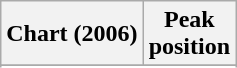<table class="wikitable sortable plainrowheaders">
<tr>
<th scope="col">Chart (2006)</th>
<th scope="col">Peak<br>position</th>
</tr>
<tr>
</tr>
<tr>
</tr>
<tr>
</tr>
</table>
